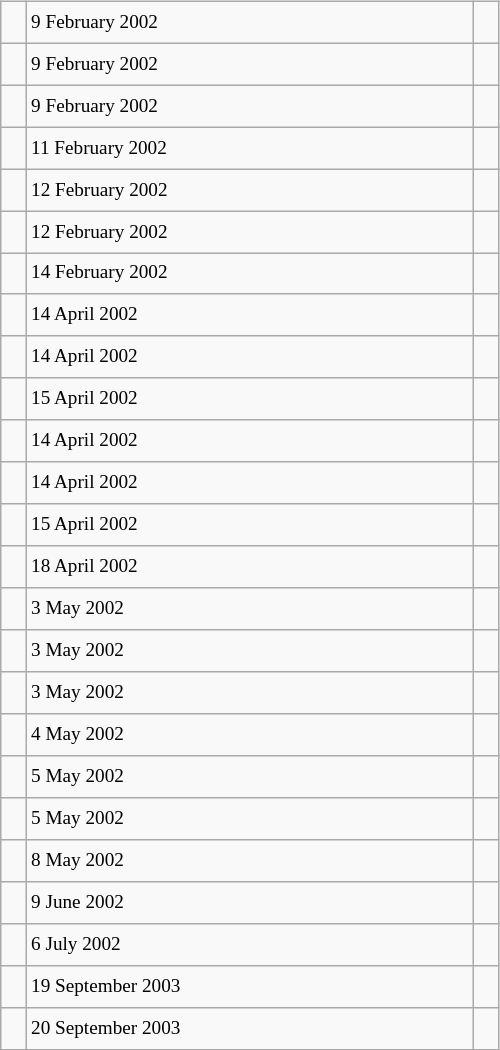<table class="wikitable" style="font-size: 80%; float: left; width: 26em; margin-right: 1em; height: 700px">
<tr>
<td></td>
<td>9 February 2002</td>
<td></td>
</tr>
<tr>
<td></td>
<td>9 February 2002</td>
<td></td>
</tr>
<tr>
<td></td>
<td>9 February 2002</td>
<td></td>
</tr>
<tr>
<td></td>
<td>11 February 2002</td>
<td></td>
</tr>
<tr>
<td></td>
<td>12 February 2002</td>
<td></td>
</tr>
<tr>
<td></td>
<td>12 February 2002</td>
<td></td>
</tr>
<tr>
<td></td>
<td>14 February 2002</td>
<td></td>
</tr>
<tr>
<td></td>
<td>14 April 2002</td>
<td></td>
</tr>
<tr>
<td></td>
<td>14 April 2002</td>
<td></td>
</tr>
<tr>
<td></td>
<td>15 April 2002</td>
<td></td>
</tr>
<tr>
<td></td>
<td>14 April 2002</td>
<td></td>
</tr>
<tr>
<td></td>
<td>14 April 2002</td>
<td></td>
</tr>
<tr>
<td></td>
<td>15 April 2002</td>
<td></td>
</tr>
<tr>
<td></td>
<td>18 April 2002</td>
<td></td>
</tr>
<tr>
<td></td>
<td>3 May 2002</td>
<td></td>
</tr>
<tr>
<td></td>
<td>3 May 2002</td>
<td></td>
</tr>
<tr>
<td></td>
<td>3 May 2002</td>
<td></td>
</tr>
<tr>
<td></td>
<td>4 May 2002</td>
<td></td>
</tr>
<tr>
<td></td>
<td>5 May 2002</td>
<td></td>
</tr>
<tr>
<td></td>
<td>5 May 2002</td>
<td></td>
</tr>
<tr>
<td></td>
<td>8 May 2002</td>
<td></td>
</tr>
<tr>
<td></td>
<td>9 June 2002</td>
<td></td>
</tr>
<tr>
<td></td>
<td>6 July 2002</td>
<td></td>
</tr>
<tr>
<td></td>
<td>19 September 2003</td>
<td></td>
</tr>
<tr>
<td></td>
<td>20 September 2003</td>
<td></td>
</tr>
</table>
